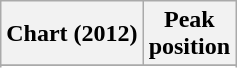<table class="wikitable sortable plainrowheaders" style="text-align:center">
<tr>
<th scope="col">Chart (2012)</th>
<th scope="col">Peak<br>position</th>
</tr>
<tr>
</tr>
<tr>
</tr>
<tr>
</tr>
</table>
